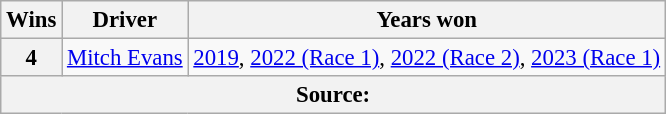<table class="wikitable" style="font-size: 95%;">
<tr>
<th>Wins</th>
<th>Driver</th>
<th>Years won</th>
</tr>
<tr>
<th>4</th>
<td> <a href='#'>Mitch Evans</a></td>
<td><a href='#'>2019</a>, <a href='#'>2022 (Race 1)</a>, <a href='#'>2022 (Race 2)</a>, <a href='#'>2023 (Race 1)</a></td>
</tr>
<tr>
<th colspan=3>Source:</th>
</tr>
</table>
